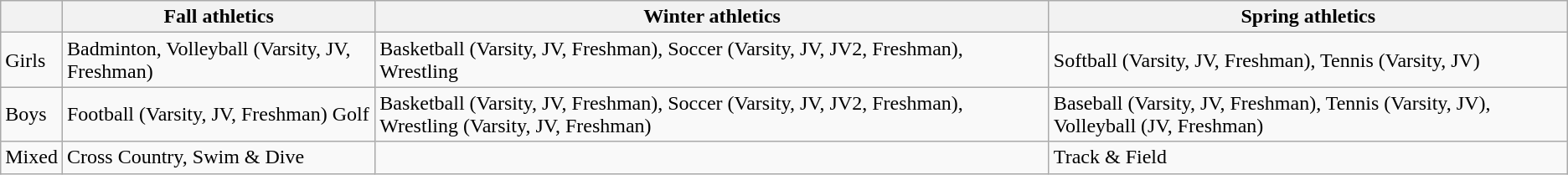<table class="wikitable">
<tr>
<th></th>
<th>Fall athletics</th>
<th>Winter athletics</th>
<th>Spring athletics</th>
</tr>
<tr>
<td>Girls</td>
<td>Badminton, Volleyball (Varsity, JV, Freshman)</td>
<td>Basketball (Varsity, JV, Freshman), Soccer (Varsity, JV, JV2, Freshman), Wrestling</td>
<td>Softball (Varsity, JV, Freshman), Tennis (Varsity, JV)</td>
</tr>
<tr>
<td>Boys</td>
<td>Football (Varsity, JV, Freshman) Golf</td>
<td>Basketball (Varsity, JV, Freshman), Soccer (Varsity, JV, JV2, Freshman), Wrestling (Varsity, JV, Freshman)</td>
<td>Baseball (Varsity, JV, Freshman), Tennis (Varsity, JV), Volleyball (JV, Freshman)</td>
</tr>
<tr>
<td>Mixed</td>
<td>Cross Country, Swim & Dive</td>
<td></td>
<td>Track & Field</td>
</tr>
</table>
